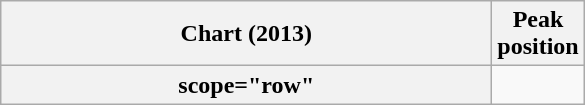<table class="wikitable plainrowheaders" style="text-align:center;">
<tr>
<th scope="col" style="width:20em;">Chart (2013)</th>
<th scope="col">Peak<br>position</th>
</tr>
<tr>
<th>scope="row" </th>
</tr>
</table>
